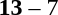<table style="text-align:center">
<tr>
<th width=200></th>
<th width=100></th>
<th width=200></th>
</tr>
<tr>
<td align=right><strong></strong></td>
<td><strong>13</strong> – 7</td>
<td align=left></td>
</tr>
</table>
